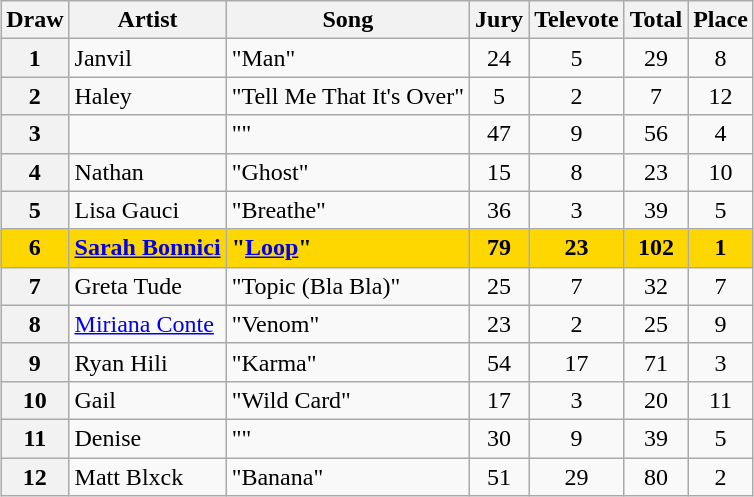<table class="sortable wikitable plainrowheaders" style="margin: 1em auto 1em auto; text-align:center;">
<tr>
<th>Draw</th>
<th>Artist</th>
<th>Song</th>
<th>Jury</th>
<th>Televote</th>
<th>Total</th>
<th>Place</th>
</tr>
<tr>
<th scope="row" style="text-align:center;">1</th>
<td align="left">Janvil</td>
<td align="left">"Man"</td>
<td>24</td>
<td>5</td>
<td>29</td>
<td>8</td>
</tr>
<tr>
<th scope="row" style="text-align:center;">2</th>
<td align="left">Haley</td>
<td align="left">"Tell Me That It's Over"</td>
<td>5</td>
<td>2</td>
<td>7</td>
<td>12</td>
</tr>
<tr>
<th scope="row" style="text-align:center;">3</th>
<td align="left"></td>
<td align="left">""</td>
<td>47</td>
<td>9</td>
<td>56</td>
<td>4</td>
</tr>
<tr>
<th scope="row" style="text-align:center;">4</th>
<td align="left">Nathan</td>
<td align="left">"Ghost"</td>
<td>15</td>
<td>8</td>
<td>23</td>
<td>10</td>
</tr>
<tr>
<th scope="row" style="text-align:center;">5</th>
<td align="left">Lisa Gauci</td>
<td align="left">"Breathe"</td>
<td>36</td>
<td>3</td>
<td>39</td>
<td>5</td>
</tr>
<tr style="font-weight:bold; background:gold;">
<th scope="row" style="font-weight:bold; background: gold; text-align:center;">6</th>
<td align="left"><a href='#'>Sarah Bonnici</a></td>
<td align="left">"<a href='#'>Loop</a>"</td>
<td>79</td>
<td>23</td>
<td>102</td>
<td>1</td>
</tr>
<tr>
<th scope="row" style="text-align:center;">7</th>
<td align="left">Greta Tude</td>
<td align="left">"Topic (Bla Bla)"</td>
<td>25</td>
<td>7</td>
<td>32</td>
<td>7</td>
</tr>
<tr>
<th scope="row" style="text-align:center;">8</th>
<td align="left"><a href='#'>Miriana Conte</a></td>
<td align="left">"Venom"</td>
<td>23</td>
<td>2</td>
<td>25</td>
<td>9</td>
</tr>
<tr>
<th scope="row" style="text-align:center;">9</th>
<td align="left">Ryan Hili</td>
<td align="left">"Karma"</td>
<td>54</td>
<td>17</td>
<td>71</td>
<td>3</td>
</tr>
<tr>
<th scope="row" style="text-align:center;">10</th>
<td align="left">Gail</td>
<td align="left">"Wild Card"</td>
<td>17</td>
<td>3</td>
<td>20</td>
<td>11</td>
</tr>
<tr>
<th scope="row" style="text-align:center;">11</th>
<td align="left">Denise</td>
<td align="left">""</td>
<td>30</td>
<td>9</td>
<td>39</td>
<td>5</td>
</tr>
<tr>
<th scope="row" style="text-align:center;">12</th>
<td align="left">Matt Blxck</td>
<td align="left">"Banana"</td>
<td>51</td>
<td>29</td>
<td>80</td>
<td>2</td>
</tr>
</table>
